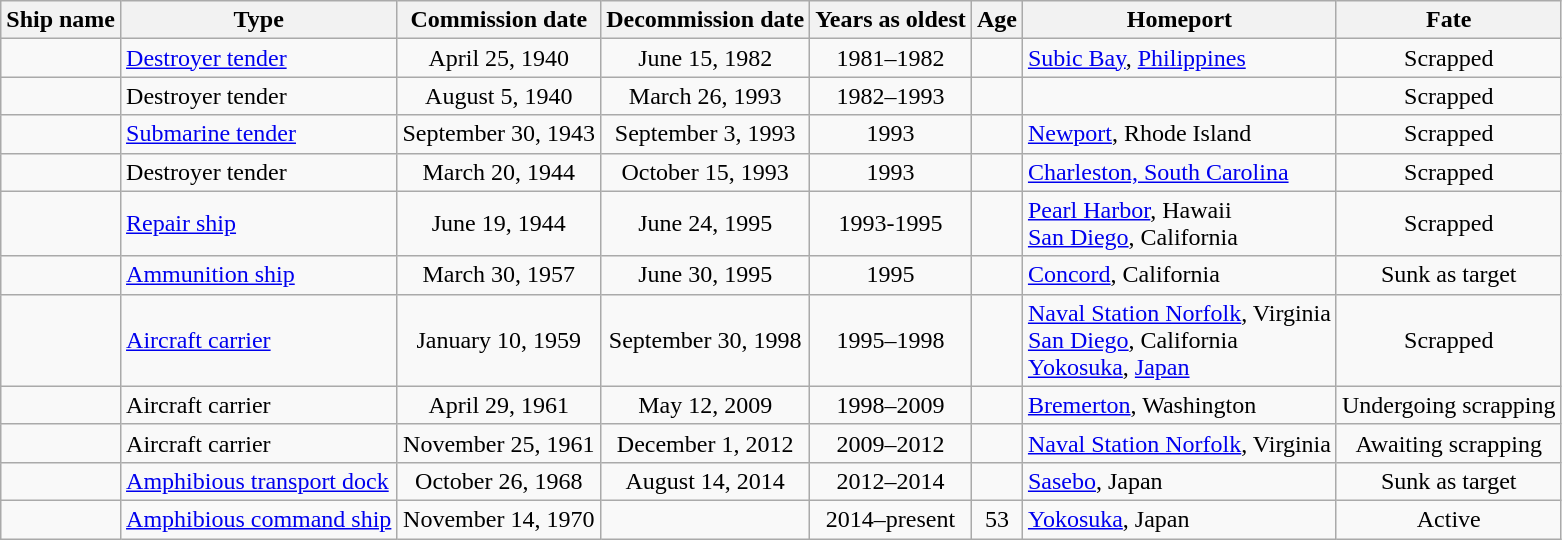<table class="wikitable sortable">
<tr>
<th>Ship name</th>
<th>Type</th>
<th>Commission date</th>
<th>Decommission date</th>
<th>Years as oldest</th>
<th>Age</th>
<th class="unsortable">Homeport</th>
<th>Fate</th>
</tr>
<tr>
<td></td>
<td><a href='#'>Destroyer tender</a></td>
<td align="center">April 25, 1940</td>
<td align="center">June 15, 1982</td>
<td align="center">1981–1982</td>
<td align="center"></td>
<td><a href='#'>Subic Bay</a>, <a href='#'>Philippines</a></td>
<td align="center">Scrapped</td>
</tr>
<tr>
<td></td>
<td>Destroyer tender</td>
<td align="center">August 5, 1940</td>
<td align="center">March 26, 1993</td>
<td align="center">1982–1993</td>
<td align="center"></td>
<td></td>
<td align="center">Scrapped</td>
</tr>
<tr>
<td></td>
<td><a href='#'>Submarine tender</a></td>
<td align="center">September 30, 1943</td>
<td align="center">September 3, 1993</td>
<td align="center">1993</td>
<td align="center"></td>
<td><a href='#'>Newport</a>, Rhode Island</td>
<td align="center">Scrapped</td>
</tr>
<tr>
<td></td>
<td>Destroyer tender</td>
<td align="center">March 20, 1944</td>
<td align="center">October 15, 1993</td>
<td align="center">1993</td>
<td align="center"></td>
<td><a href='#'>Charleston, South Carolina</a></td>
<td align="center">Scrapped</td>
</tr>
<tr>
<td></td>
<td><a href='#'>Repair ship</a></td>
<td align="center">June 19, 1944</td>
<td align="center">June 24, 1995</td>
<td align="center">1993-1995</td>
<td align="center"></td>
<td><a href='#'>Pearl Harbor</a>, Hawaii<br><a href='#'>San Diego</a>, California</td>
<td align="center">Scrapped</td>
</tr>
<tr>
<td></td>
<td><a href='#'>Ammunition ship</a></td>
<td align="center">March 30, 1957</td>
<td align="center">June 30, 1995</td>
<td align="center">1995</td>
<td align="center"></td>
<td><a href='#'>Concord</a>, California</td>
<td align="center">Sunk as target</td>
</tr>
<tr>
<td></td>
<td><a href='#'>Aircraft carrier</a></td>
<td align="center">January 10, 1959</td>
<td align="center">September 30, 1998</td>
<td align="center">1995–1998</td>
<td align="center"></td>
<td><a href='#'>Naval Station Norfolk</a>, Virginia<br><a href='#'>San Diego</a>, California<br><a href='#'>Yokosuka</a>, <a href='#'>Japan</a></td>
<td align="center">Scrapped</td>
</tr>
<tr>
<td></td>
<td>Aircraft carrier</td>
<td align="center">April 29, 1961</td>
<td align="center">May 12, 2009</td>
<td align="center">1998–2009</td>
<td align="center"></td>
<td><a href='#'>Bremerton</a>, Washington</td>
<td align="center">Undergoing scrapping</td>
</tr>
<tr>
<td></td>
<td>Aircraft carrier</td>
<td align="center">November 25, 1961</td>
<td align="center">December 1, 2012</td>
<td align="center">2009–2012</td>
<td align="center"></td>
<td><a href='#'>Naval Station Norfolk</a>, Virginia</td>
<td align="center">Awaiting scrapping</td>
</tr>
<tr>
<td></td>
<td><a href='#'>Amphibious transport dock</a></td>
<td align="center">October 26, 1968</td>
<td align="center">August 14, 2014</td>
<td align="center">2012–2014</td>
<td align="center"></td>
<td><a href='#'>Sasebo</a>, Japan</td>
<td align="center">Sunk as target</td>
</tr>
<tr>
<td></td>
<td><a href='#'>Amphibious command ship</a></td>
<td align="center">November 14, 1970</td>
<td></td>
<td align="center">2014–present</td>
<td align="center">53</td>
<td><a href='#'>Yokosuka</a>, Japan</td>
<td align="center">Active</td>
</tr>
</table>
